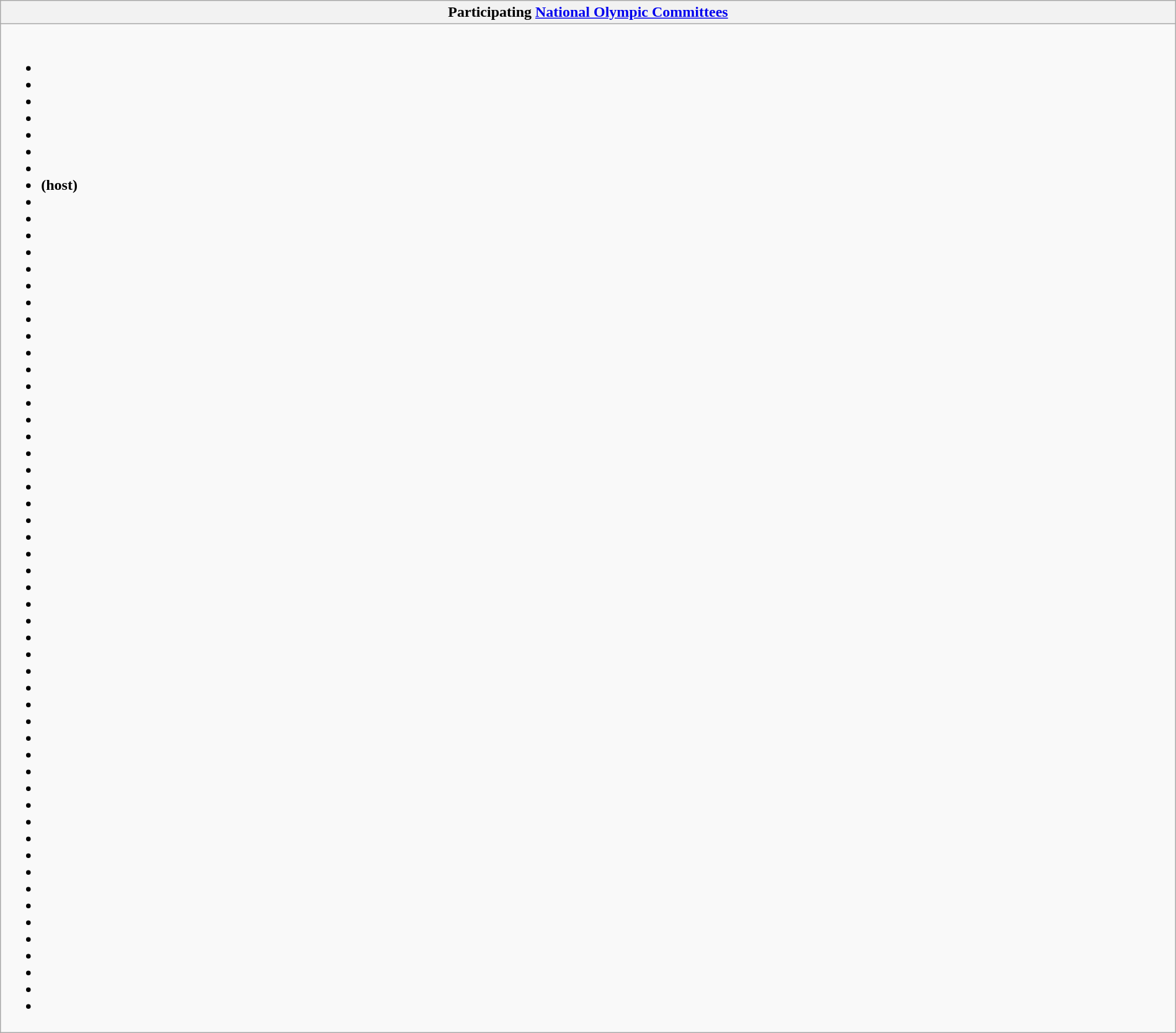<table class="wikitable collapsible" style="width:100%;">
<tr>
<th>Participating <a href='#'>National Olympic Committees</a></th>
</tr>
<tr>
<td><br><ul><li></li><li></li><li></li><li></li><li></li><li></li><li></li><li> <strong>(host)</strong></li><li></li><li></li><li></li><li></li><li></li><li></li><li></li><li></li><li></li><li></li><li></li><li></li><li></li><li></li><li></li><li></li><li></li><li></li><li></li><li></li><li></li><li></li><li></li><li></li><li></li><li></li><li></li><li></li><li></li><li></li><li></li><li></li><li></li><li></li><li></li><li></li><li></li><li></li><li></li><li></li><li></li><li></li><li></li><li></li><li></li><li></li><li></li><li></li><li></li></ul></td>
</tr>
</table>
